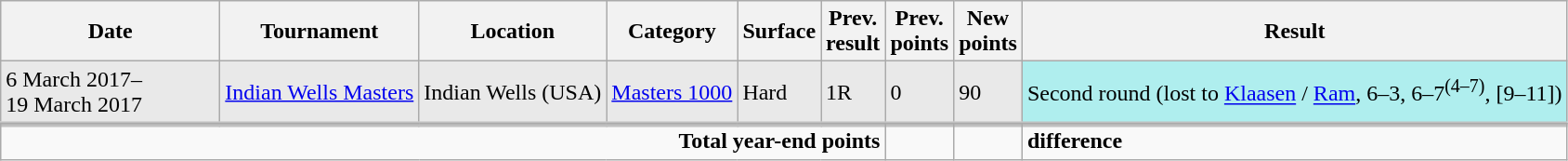<table class="wikitable" style="text-align:left">
<tr>
<th style="width:150px">Date</th>
<th>Tournament</th>
<th>Location</th>
<th>Category</th>
<th>Surface</th>
<th>Prev.<br>result</th>
<th>Prev.<br>points</th>
<th>New<br>points</th>
<th>Result</th>
</tr>
<tr style="background:#E9E9E9;">
<td>6 March 2017–<br>19 March 2017</td>
<td><a href='#'>Indian Wells Masters</a></td>
<td>Indian Wells (USA)</td>
<td><a href='#'>Masters 1000</a></td>
<td>Hard</td>
<td>1R</td>
<td>0</td>
<td>90</td>
<td style="background:#AFEEEE;">Second round (lost to <a href='#'>Klaasen</a> / <a href='#'>Ram</a>, 6–3, 6–7<sup>(4–7)</sup>, [9–11])</td>
</tr>
<tr style="border-top:4px solid silver;">
</tr>
<tr>
<td colspan=6 align=right><strong>Total year-end points</strong></td>
<td></td>
<td></td>
<td>  <strong>difference</strong></td>
</tr>
</table>
